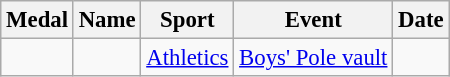<table class="wikitable sortable" style="font-size: 95%;">
<tr>
<th>Medal</th>
<th>Name</th>
<th>Sport</th>
<th>Event</th>
<th>Date</th>
</tr>
<tr>
<td></td>
<td></td>
<td><a href='#'>Athletics</a></td>
<td><a href='#'>Boys' Pole vault</a></td>
<td></td>
</tr>
</table>
